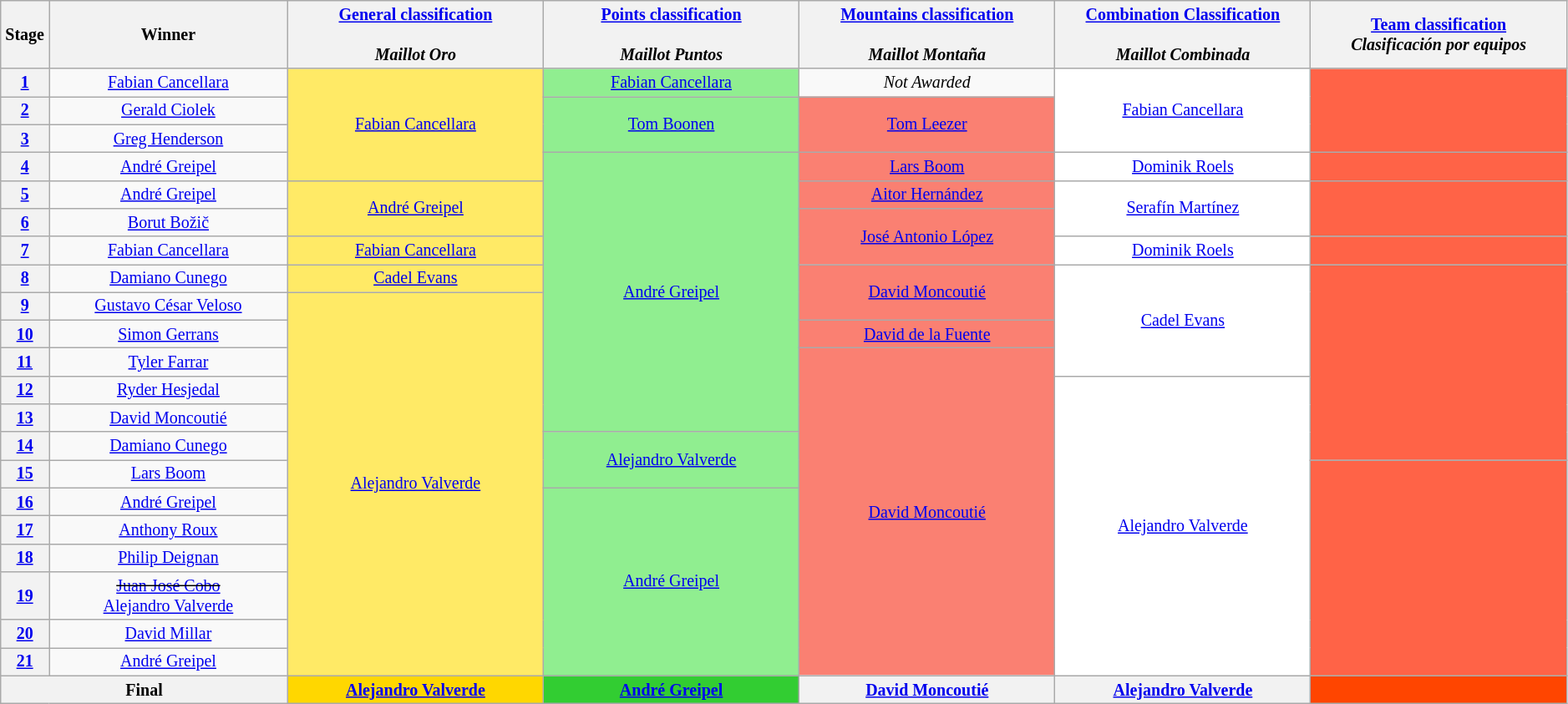<table class="wikitable" style="text-align: center; font-size:smaller;">
<tr>
<th style="width:1%;">Stage</th>
<th style="width:14%;">Winner</th>
<th style="width:15%;"><a href='#'>General classification</a><br><br><em>Maillot Oro</em></th>
<th style="width:15%;"><a href='#'>Points classification</a><br><br><em>Maillot Puntos</em></th>
<th style="width:15%;"><a href='#'>Mountains classification</a><br><br><em>Maillot Montaña</em></th>
<th style="width:15%;"><a href='#'>Combination Classification</a><br><br><em>Maillot Combinada</em></th>
<th style="width:15%;"><a href='#'>Team classification</a><br><em>Clasificación por equipos</em></th>
</tr>
<tr>
<th><a href='#'>1</a></th>
<td><a href='#'>Fabian Cancellara</a></td>
<td style="background:#FFEA66;" rowspan="4"><a href='#'>Fabian Cancellara</a></td>
<td style="background:lightgreen;"><a href='#'>Fabian Cancellara</a></td>
<td style="background:offwhite;"><em>Not Awarded</em></td>
<td style="background:white;" rowspan="3"><a href='#'>Fabian Cancellara</a></td>
<td style="background:tomato;" rowspan="3"></td>
</tr>
<tr>
<th><a href='#'>2</a></th>
<td><a href='#'>Gerald Ciolek</a></td>
<td style="background:lightgreen;" rowspan="2"><a href='#'>Tom Boonen</a></td>
<td style="background:salmon;" rowspan="2"><a href='#'>Tom Leezer</a></td>
</tr>
<tr>
<th><a href='#'>3</a></th>
<td><a href='#'>Greg Henderson</a></td>
</tr>
<tr>
<th><a href='#'>4</a></th>
<td><a href='#'>André Greipel</a></td>
<td style="background:lightgreen;" rowspan="10"><a href='#'>André Greipel</a></td>
<td style="background:salmon;"><a href='#'>Lars Boom</a></td>
<td style="background:white;"><a href='#'>Dominik Roels</a></td>
<td style="background:tomato;"></td>
</tr>
<tr>
<th><a href='#'>5</a></th>
<td><a href='#'>André Greipel</a></td>
<td style="background:#FFEA66;" rowspan="2"><a href='#'>André Greipel</a></td>
<td style="background:salmon;"><a href='#'>Aitor Hernández</a></td>
<td style="background:white;" rowspan="2"><a href='#'>Serafín Martínez</a></td>
<td style="background:tomato;" rowspan="2"></td>
</tr>
<tr>
<th><a href='#'>6</a></th>
<td><a href='#'>Borut Božič</a></td>
<td style="background:salmon;" rowspan="2"><a href='#'>José Antonio López</a></td>
</tr>
<tr>
<th><a href='#'>7</a></th>
<td><a href='#'>Fabian Cancellara</a></td>
<td style="background:#ffea66;"><a href='#'>Fabian Cancellara</a></td>
<td style="background:white;"><a href='#'>Dominik Roels</a></td>
<td style="background:tomato;"></td>
</tr>
<tr>
<th><a href='#'>8</a></th>
<td><a href='#'>Damiano Cunego</a></td>
<td style="background:#ffea66;"><a href='#'>Cadel Evans</a></td>
<td style="background:salmon;" rowspan="2"><a href='#'>David Moncoutié</a></td>
<td style="background:white;" rowspan="4"><a href='#'>Cadel Evans</a></td>
<td style="background:tomato;" rowspan="7"></td>
</tr>
<tr>
<th><a href='#'>9</a></th>
<td><a href='#'>Gustavo César Veloso</a></td>
<td style="background:#FFEA66;" rowspan="13"><a href='#'>Alejandro Valverde</a></td>
</tr>
<tr>
<th><a href='#'>10</a></th>
<td><a href='#'>Simon Gerrans</a></td>
<td style="background:salmon;"><a href='#'>David de la Fuente</a></td>
</tr>
<tr>
<th><a href='#'>11</a></th>
<td><a href='#'>Tyler Farrar</a></td>
<td style="background:salmon;" rowspan="11"><a href='#'>David Moncoutié</a></td>
</tr>
<tr>
<th><a href='#'>12</a></th>
<td><a href='#'>Ryder Hesjedal</a></td>
<td style="background:white;" rowspan="10"><a href='#'>Alejandro Valverde</a></td>
</tr>
<tr>
<th><a href='#'>13</a></th>
<td><a href='#'>David Moncoutié</a></td>
</tr>
<tr>
<th><a href='#'>14</a></th>
<td><a href='#'>Damiano Cunego</a></td>
<td style="background:lightgreen;" rowspan="2"><a href='#'>Alejandro Valverde</a></td>
</tr>
<tr>
<th><a href='#'>15</a></th>
<td><a href='#'>Lars Boom</a></td>
<td style="background:tomato;" rowspan="7"></td>
</tr>
<tr>
<th><a href='#'>16</a></th>
<td><a href='#'>André Greipel</a></td>
<td style="background:lightgreen;" rowspan="6"><a href='#'>André Greipel</a></td>
</tr>
<tr>
<th><a href='#'>17</a></th>
<td><a href='#'>Anthony Roux</a></td>
</tr>
<tr>
<th><a href='#'>18</a></th>
<td><a href='#'>Philip Deignan</a></td>
</tr>
<tr>
<th><a href='#'>19</a></th>
<td><s><a href='#'>Juan José Cobo</a></s><br><a href='#'>Alejandro Valverde</a></td>
</tr>
<tr>
<th><a href='#'>20</a></th>
<td><a href='#'>David Millar</a></td>
</tr>
<tr>
<th><a href='#'>21</a></th>
<td><a href='#'>André Greipel</a></td>
</tr>
<tr>
<th colspan=2><strong>Final</strong></th>
<th style="background:gold;"><a href='#'>Alejandro Valverde</a></th>
<th style="background:limegreen;"><a href='#'>André Greipel</a></th>
<th style="background:granate;"><a href='#'>David Moncoutié</a></th>
<th style="background:offwhite;"><a href='#'>Alejandro Valverde</a></th>
<th style="background:#ff4500;"></th>
</tr>
</table>
